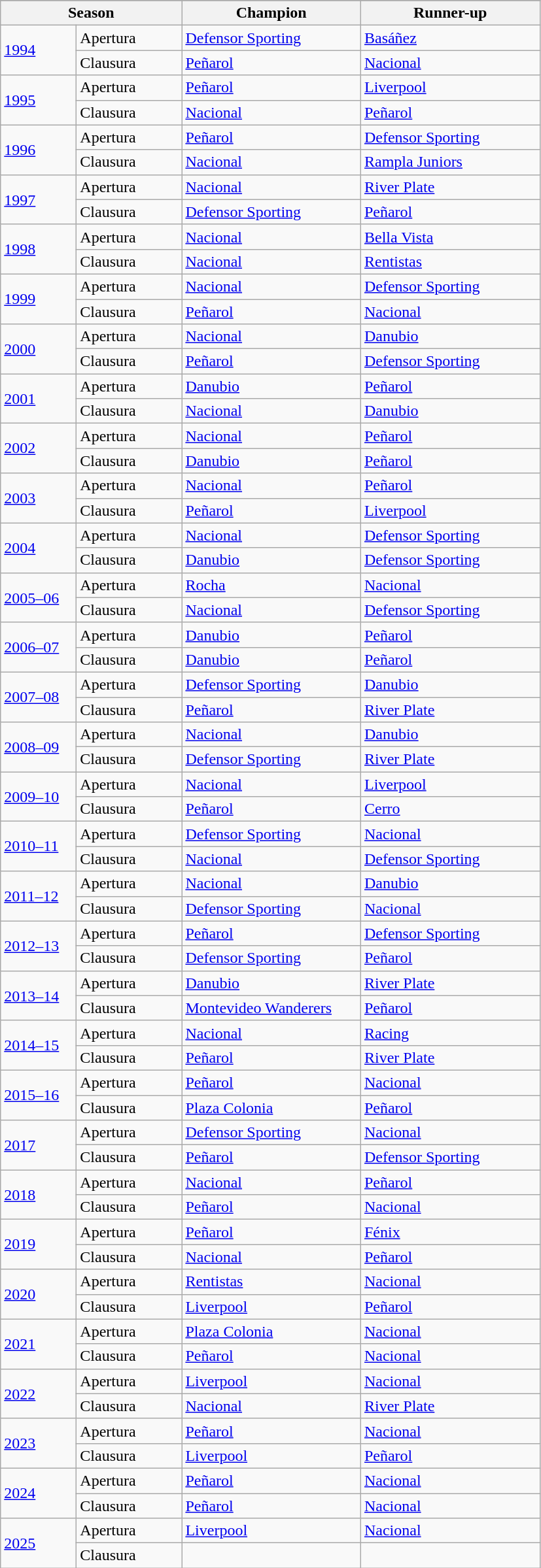<table class="wikitable sortable">
<tr>
</tr>
<tr>
<th width="150" colspan="2">Season</th>
<th width="175">Champion</th>
<th width="175">Runner-up</th>
</tr>
<tr>
<td rowspan=2 width=70><a href='#'>1994</a></td>
<td width=100>Apertura</td>
<td><a href='#'>Defensor Sporting</a></td>
<td><a href='#'>Basáñez</a></td>
</tr>
<tr>
<td>Clausura</td>
<td><a href='#'>Peñarol</a></td>
<td><a href='#'>Nacional</a></td>
</tr>
<tr>
<td rowspan=2 width=70><a href='#'>1995</a></td>
<td width=100>Apertura</td>
<td><a href='#'>Peñarol</a></td>
<td><a href='#'>Liverpool</a></td>
</tr>
<tr>
<td>Clausura</td>
<td><a href='#'>Nacional</a></td>
<td><a href='#'>Peñarol</a></td>
</tr>
<tr>
<td rowspan=2 width=70><a href='#'>1996</a></td>
<td width=100>Apertura</td>
<td><a href='#'>Peñarol</a></td>
<td><a href='#'>Defensor Sporting</a></td>
</tr>
<tr>
<td>Clausura</td>
<td><a href='#'>Nacional</a></td>
<td><a href='#'>Rampla Juniors</a></td>
</tr>
<tr>
<td rowspan=2 width=70><a href='#'>1997</a></td>
<td width=100>Apertura</td>
<td><a href='#'>Nacional</a></td>
<td><a href='#'>River Plate</a></td>
</tr>
<tr>
<td>Clausura</td>
<td><a href='#'>Defensor Sporting</a></td>
<td><a href='#'>Peñarol</a></td>
</tr>
<tr>
<td rowspan=2 width=70><a href='#'>1998</a></td>
<td width=100>Apertura</td>
<td><a href='#'>Nacional</a></td>
<td><a href='#'>Bella Vista</a></td>
</tr>
<tr>
<td>Clausura</td>
<td><a href='#'>Nacional</a></td>
<td><a href='#'>Rentistas</a></td>
</tr>
<tr>
<td rowspan=2 width=70><a href='#'>1999</a></td>
<td width=100>Apertura</td>
<td><a href='#'>Nacional</a></td>
<td><a href='#'>Defensor Sporting</a></td>
</tr>
<tr>
<td>Clausura</td>
<td><a href='#'>Peñarol</a></td>
<td><a href='#'>Nacional</a></td>
</tr>
<tr>
<td rowspan=2 width=70><a href='#'>2000</a></td>
<td width=100>Apertura</td>
<td><a href='#'>Nacional</a></td>
<td><a href='#'>Danubio</a></td>
</tr>
<tr>
<td>Clausura</td>
<td><a href='#'>Peñarol</a></td>
<td><a href='#'>Defensor Sporting</a></td>
</tr>
<tr>
<td rowspan=2 width=70><a href='#'>2001</a></td>
<td width=100>Apertura</td>
<td><a href='#'>Danubio</a></td>
<td><a href='#'>Peñarol</a></td>
</tr>
<tr>
<td>Clausura</td>
<td><a href='#'>Nacional</a></td>
<td><a href='#'>Danubio</a></td>
</tr>
<tr>
<td rowspan=2 width=70><a href='#'>2002</a></td>
<td width=100>Apertura</td>
<td><a href='#'>Nacional</a></td>
<td><a href='#'>Peñarol</a></td>
</tr>
<tr>
<td>Clausura</td>
<td><a href='#'>Danubio</a></td>
<td><a href='#'>Peñarol</a></td>
</tr>
<tr>
<td rowspan=2 width=70><a href='#'>2003</a></td>
<td width=100>Apertura</td>
<td><a href='#'>Nacional</a></td>
<td><a href='#'>Peñarol</a></td>
</tr>
<tr>
<td>Clausura</td>
<td><a href='#'>Peñarol</a></td>
<td><a href='#'>Liverpool</a></td>
</tr>
<tr>
<td rowspan=2 width=70><a href='#'>2004</a></td>
<td width=100>Apertura</td>
<td><a href='#'>Nacional</a></td>
<td><a href='#'>Defensor Sporting</a></td>
</tr>
<tr>
<td>Clausura</td>
<td><a href='#'>Danubio</a></td>
<td><a href='#'>Defensor Sporting</a></td>
</tr>
<tr>
<td rowspan=2 width=70><a href='#'>2005–06</a></td>
<td width=100>Apertura</td>
<td><a href='#'>Rocha</a></td>
<td><a href='#'>Nacional</a></td>
</tr>
<tr>
<td>Clausura</td>
<td><a href='#'>Nacional</a></td>
<td><a href='#'>Defensor Sporting</a></td>
</tr>
<tr>
<td rowspan=2 width=70><a href='#'>2006–07</a></td>
<td width=100>Apertura</td>
<td><a href='#'>Danubio</a></td>
<td><a href='#'>Peñarol</a></td>
</tr>
<tr>
<td>Clausura</td>
<td><a href='#'>Danubio</a></td>
<td><a href='#'>Peñarol</a></td>
</tr>
<tr>
<td rowspan=2 width=70><a href='#'>2007–08</a></td>
<td width=100>Apertura</td>
<td><a href='#'>Defensor Sporting</a></td>
<td><a href='#'>Danubio</a></td>
</tr>
<tr>
<td>Clausura</td>
<td><a href='#'>Peñarol</a></td>
<td><a href='#'>River Plate</a></td>
</tr>
<tr>
<td rowspan=2 width=70><a href='#'>2008–09</a></td>
<td width=100>Apertura</td>
<td><a href='#'>Nacional</a></td>
<td><a href='#'>Danubio</a></td>
</tr>
<tr>
<td>Clausura</td>
<td><a href='#'>Defensor Sporting</a></td>
<td><a href='#'>River Plate</a></td>
</tr>
<tr>
<td rowspan=2 width=70><a href='#'>2009–10</a></td>
<td width=100>Apertura</td>
<td><a href='#'>Nacional</a></td>
<td><a href='#'>Liverpool</a></td>
</tr>
<tr>
<td>Clausura</td>
<td><a href='#'>Peñarol</a></td>
<td><a href='#'>Cerro</a></td>
</tr>
<tr>
<td rowspan=2 width=70><a href='#'>2010–11</a></td>
<td width=100>Apertura</td>
<td><a href='#'>Defensor Sporting</a></td>
<td><a href='#'>Nacional</a></td>
</tr>
<tr>
<td>Clausura</td>
<td><a href='#'>Nacional</a></td>
<td><a href='#'>Defensor Sporting</a></td>
</tr>
<tr>
<td rowspan=2 width=70><a href='#'>2011–12</a></td>
<td width=100>Apertura</td>
<td><a href='#'>Nacional</a></td>
<td><a href='#'>Danubio</a></td>
</tr>
<tr>
<td>Clausura</td>
<td><a href='#'>Defensor Sporting</a></td>
<td><a href='#'>Nacional</a></td>
</tr>
<tr>
<td rowspan=2 width=70><a href='#'>2012–13</a></td>
<td width=100>Apertura</td>
<td><a href='#'>Peñarol</a></td>
<td><a href='#'>Defensor Sporting</a></td>
</tr>
<tr>
<td>Clausura</td>
<td><a href='#'>Defensor Sporting</a></td>
<td><a href='#'>Peñarol</a></td>
</tr>
<tr>
<td rowspan=2 width=70><a href='#'>2013–14</a></td>
<td width=100>Apertura</td>
<td><a href='#'>Danubio</a></td>
<td><a href='#'>River Plate</a></td>
</tr>
<tr>
<td>Clausura</td>
<td><a href='#'>Montevideo Wanderers</a></td>
<td><a href='#'>Peñarol</a></td>
</tr>
<tr>
<td rowspan=2 width=70><a href='#'>2014–15</a></td>
<td width=100>Apertura</td>
<td><a href='#'>Nacional</a></td>
<td><a href='#'>Racing</a></td>
</tr>
<tr>
<td>Clausura</td>
<td><a href='#'>Peñarol</a></td>
<td><a href='#'>River Plate</a></td>
</tr>
<tr>
<td rowspan=2 width=70><a href='#'>2015–16</a></td>
<td width=100>Apertura</td>
<td><a href='#'>Peñarol</a></td>
<td><a href='#'>Nacional</a></td>
</tr>
<tr>
<td>Clausura</td>
<td><a href='#'>Plaza Colonia</a></td>
<td><a href='#'>Peñarol</a></td>
</tr>
<tr>
<td rowspan=2 width=50><a href='#'>2017</a></td>
<td width=100>Apertura</td>
<td><a href='#'>Defensor Sporting</a></td>
<td><a href='#'>Nacional</a></td>
</tr>
<tr>
<td>Clausura</td>
<td><a href='#'>Peñarol</a></td>
<td><a href='#'>Defensor Sporting</a></td>
</tr>
<tr>
<td rowspan=2 width=50><a href='#'>2018</a></td>
<td width=100>Apertura</td>
<td><a href='#'>Nacional</a></td>
<td><a href='#'>Peñarol</a></td>
</tr>
<tr>
<td>Clausura</td>
<td><a href='#'>Peñarol</a></td>
<td><a href='#'>Nacional</a></td>
</tr>
<tr>
<td rowspan=2 width=50><a href='#'>2019</a></td>
<td width=100>Apertura</td>
<td><a href='#'>Peñarol</a></td>
<td><a href='#'>Fénix</a></td>
</tr>
<tr>
<td>Clausura</td>
<td><a href='#'>Nacional</a></td>
<td><a href='#'>Peñarol</a></td>
</tr>
<tr>
<td rowspan=2 width=50><a href='#'>2020</a></td>
<td width=100>Apertura</td>
<td><a href='#'>Rentistas</a></td>
<td><a href='#'>Nacional</a></td>
</tr>
<tr>
<td>Clausura</td>
<td><a href='#'>Liverpool</a></td>
<td><a href='#'>Peñarol</a></td>
</tr>
<tr>
<td rowspan=2 width=50><a href='#'>2021</a></td>
<td width=100>Apertura</td>
<td><a href='#'>Plaza Colonia</a></td>
<td><a href='#'>Nacional</a></td>
</tr>
<tr>
<td>Clausura</td>
<td><a href='#'>Peñarol</a></td>
<td><a href='#'>Nacional</a></td>
</tr>
<tr>
<td rowspan=2 width=50><a href='#'>2022</a></td>
<td width=100>Apertura</td>
<td><a href='#'>Liverpool</a></td>
<td><a href='#'>Nacional</a></td>
</tr>
<tr>
<td>Clausura</td>
<td><a href='#'>Nacional</a></td>
<td><a href='#'>River Plate</a></td>
</tr>
<tr>
<td rowspan=2 width=50><a href='#'>2023</a></td>
<td width=100>Apertura</td>
<td><a href='#'>Peñarol</a></td>
<td><a href='#'>Nacional</a></td>
</tr>
<tr>
<td>Clausura</td>
<td><a href='#'>Liverpool</a></td>
<td><a href='#'>Peñarol</a></td>
</tr>
<tr>
<td rowspan=2 width=50><a href='#'>2024</a></td>
<td width=100>Apertura</td>
<td><a href='#'>Peñarol</a></td>
<td><a href='#'>Nacional</a></td>
</tr>
<tr>
<td>Clausura</td>
<td><a href='#'>Peñarol</a></td>
<td><a href='#'>Nacional</a></td>
</tr>
<tr>
<td rowspan=2 width=50><a href='#'>2025</a></td>
<td width=100>Apertura</td>
<td><a href='#'>Liverpool</a></td>
<td><a href='#'>Nacional</a></td>
</tr>
<tr>
<td>Clausura</td>
<td></td>
<td></td>
</tr>
</table>
